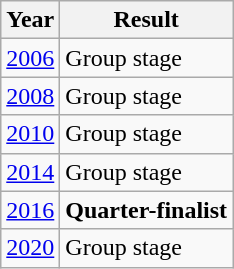<table class="wikitable">
<tr>
<th>Year</th>
<th>Result</th>
</tr>
<tr>
<td> <a href='#'>2006</a></td>
<td>Group stage</td>
</tr>
<tr>
<td> <a href='#'>2008</a></td>
<td>Group stage</td>
</tr>
<tr>
<td> <a href='#'>2010</a></td>
<td>Group stage</td>
</tr>
<tr>
<td> <a href='#'>2014</a></td>
<td>Group stage</td>
</tr>
<tr>
<td> <a href='#'>2016</a></td>
<td><strong>Quarter-finalist</strong></td>
</tr>
<tr>
<td> <a href='#'>2020</a></td>
<td>Group stage</td>
</tr>
</table>
